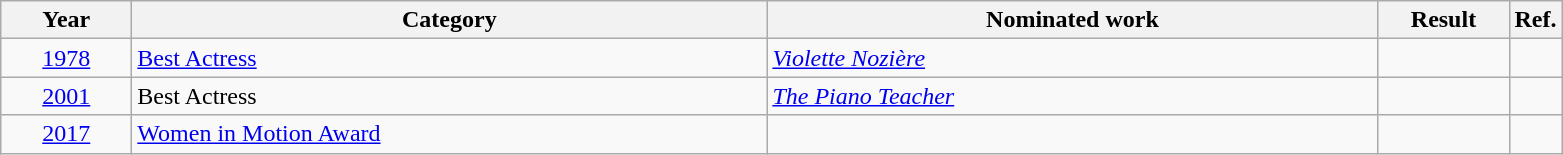<table class=wikitable>
<tr>
<th scope="col" style="width:5em;">Year</th>
<th scope="col" style="width:26em;">Category</th>
<th scope="col" style="width:25em;">Nominated work</th>
<th scope="col" style="width:5em;">Result</th>
<th>Ref.</th>
</tr>
<tr>
<td style="text-align:center;"><a href='#'>1978</a></td>
<td><a href='#'>Best Actress</a></td>
<td><em><a href='#'>Violette Nozière</a></em></td>
<td></td>
<td style="text-align:center;"></td>
</tr>
<tr>
<td style="text-align:center;"><a href='#'>2001</a></td>
<td>Best Actress</td>
<td><em><a href='#'>The Piano Teacher</a></em></td>
<td></td>
<td style="text-align:center;"></td>
</tr>
<tr>
<td style="text-align:center;"><a href='#'>2017</a></td>
<td><a href='#'>Women in Motion Award</a></td>
<td></td>
<td></td>
<td style="text-align:center;"></td>
</tr>
</table>
